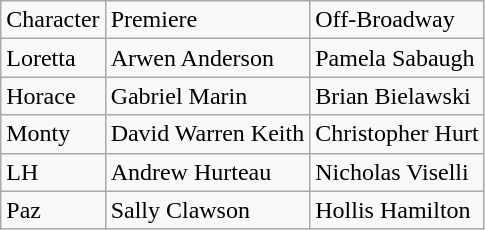<table class="wikitable">
<tr>
<td>Character</td>
<td>Premiere</td>
<td>Off-Broadway</td>
</tr>
<tr>
<td>Loretta</td>
<td>Arwen Anderson</td>
<td>Pamela Sabaugh</td>
</tr>
<tr>
<td>Horace</td>
<td>Gabriel Marin</td>
<td>Brian Bielawski</td>
</tr>
<tr>
<td>Monty</td>
<td>David Warren Keith</td>
<td>Christopher Hurt</td>
</tr>
<tr>
<td>LH</td>
<td>Andrew Hurteau</td>
<td>Nicholas Viselli</td>
</tr>
<tr>
<td>Paz</td>
<td>Sally Clawson</td>
<td>Hollis Hamilton</td>
</tr>
</table>
